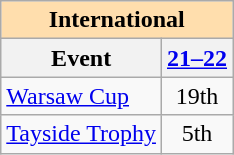<table class="wikitable" style="text-align:center">
<tr>
<th colspan="2" style="background-color: #ffdead; " align="center">International </th>
</tr>
<tr>
<th>Event</th>
<th><a href='#'>21–22</a></th>
</tr>
<tr>
<td align=left> <a href='#'>Warsaw Cup</a></td>
<td>19th</td>
</tr>
<tr>
<td align=left><a href='#'>Tayside Trophy</a></td>
<td>5th</td>
</tr>
</table>
